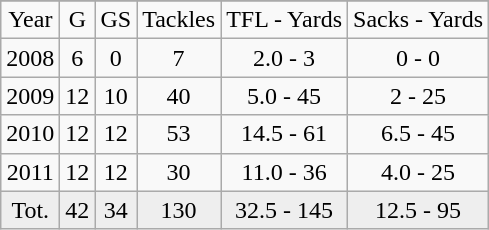<table class="wikitable">
<tr>
</tr>
<tr align=center>
<td>Year</td>
<td>G</td>
<td>GS</td>
<td>Tackles</td>
<td>TFL - Yards</td>
<td>Sacks - Yards</td>
</tr>
<tr align=center>
<td>2008</td>
<td>6</td>
<td>0</td>
<td>7</td>
<td>2.0 - 3</td>
<td>0 - 0</td>
</tr>
<tr align=center>
<td>2009</td>
<td>12</td>
<td>10</td>
<td>40</td>
<td>5.0 - 45</td>
<td>2 - 25</td>
</tr>
<tr align=center>
<td>2010</td>
<td>12</td>
<td>12</td>
<td>53</td>
<td>14.5 - 61</td>
<td>6.5 - 45</td>
</tr>
<tr align=center>
<td>2011</td>
<td>12</td>
<td>12</td>
<td>30</td>
<td>11.0 - 36</td>
<td>4.0 - 25</td>
</tr>
<tr align=center |- style="background:#eee;">
<td>Tot.</td>
<td>42</td>
<td>34</td>
<td>130</td>
<td>32.5 - 145</td>
<td>12.5 - 95</td>
</tr>
</table>
